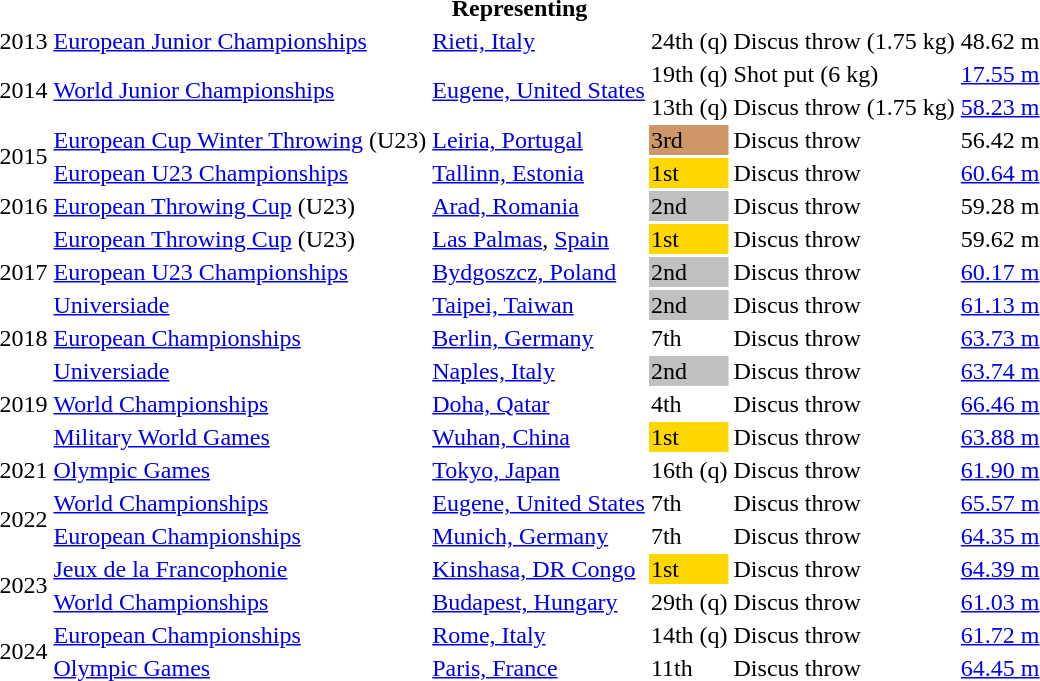<table>
<tr>
<th colspan="6">Representing </th>
</tr>
<tr>
<td>2013</td>
<td><a href='#'>European Junior Championships</a></td>
<td><a href='#'>Rieti, Italy</a></td>
<td>24th (q)</td>
<td>Discus throw (1.75 kg)</td>
<td>48.62 m</td>
</tr>
<tr>
<td rowspan=2>2014</td>
<td rowspan=2><a href='#'>World Junior Championships</a></td>
<td rowspan=2><a href='#'>Eugene, United States</a></td>
<td>19th (q)</td>
<td>Shot put (6 kg)</td>
<td><a href='#'>17.55 m</a></td>
</tr>
<tr>
<td>13th (q)</td>
<td>Discus throw (1.75 kg)</td>
<td><a href='#'>58.23 m</a></td>
</tr>
<tr>
<td rowspan=2>2015</td>
<td><a href='#'>European Cup Winter Throwing</a> (U23)</td>
<td><a href='#'>Leiria, Portugal</a></td>
<td bgcolor=cc9966>3rd</td>
<td>Discus throw</td>
<td>56.42 m</td>
</tr>
<tr>
<td><a href='#'>European U23 Championships</a></td>
<td><a href='#'>Tallinn, Estonia</a></td>
<td bgcolor=gold>1st</td>
<td>Discus throw</td>
<td><a href='#'>60.64 m</a></td>
</tr>
<tr>
<td>2016</td>
<td><a href='#'>European Throwing Cup</a> (U23)</td>
<td><a href='#'>Arad, Romania</a></td>
<td bgcolor=silver>2nd</td>
<td>Discus throw</td>
<td>59.28 m</td>
</tr>
<tr>
<td rowspan=3>2017</td>
<td><a href='#'>European Throwing Cup</a> (U23)</td>
<td><a href='#'>Las Palmas</a>, <a href='#'>Spain</a></td>
<td bgcolor=gold>1st</td>
<td>Discus throw</td>
<td>59.62 m</td>
</tr>
<tr>
<td><a href='#'>European U23 Championships</a></td>
<td><a href='#'>Bydgoszcz, Poland</a></td>
<td bgcolor=silver>2nd</td>
<td>Discus throw</td>
<td><a href='#'>60.17 m</a></td>
</tr>
<tr>
<td><a href='#'>Universiade</a></td>
<td><a href='#'>Taipei, Taiwan</a></td>
<td bgcolor=silver>2nd</td>
<td>Discus throw</td>
<td><a href='#'>61.13 m</a></td>
</tr>
<tr>
<td>2018</td>
<td><a href='#'>European Championships</a></td>
<td><a href='#'>Berlin, Germany</a></td>
<td>7th</td>
<td>Discus throw</td>
<td><a href='#'>63.73 m</a></td>
</tr>
<tr>
<td rowspan=3>2019</td>
<td><a href='#'>Universiade</a></td>
<td><a href='#'>Naples, Italy</a></td>
<td bgcolor=silver>2nd</td>
<td>Discus throw</td>
<td><a href='#'>63.74 m</a></td>
</tr>
<tr>
<td><a href='#'>World Championships</a></td>
<td><a href='#'>Doha, Qatar</a></td>
<td>4th</td>
<td>Discus throw</td>
<td><a href='#'>66.46 m</a></td>
</tr>
<tr>
<td><a href='#'>Military World Games</a></td>
<td><a href='#'>Wuhan, China</a></td>
<td bgcolor=gold>1st</td>
<td>Discus throw</td>
<td><a href='#'>63.88 m</a></td>
</tr>
<tr>
<td>2021</td>
<td><a href='#'>Olympic Games</a></td>
<td><a href='#'>Tokyo, Japan</a></td>
<td>16th (q)</td>
<td>Discus throw</td>
<td><a href='#'>61.90 m</a></td>
</tr>
<tr>
<td rowspan=2>2022</td>
<td><a href='#'>World Championships</a></td>
<td><a href='#'>Eugene, United States</a></td>
<td>7th</td>
<td>Discus throw</td>
<td><a href='#'>65.57 m</a></td>
</tr>
<tr>
<td><a href='#'>European Championships</a></td>
<td><a href='#'>Munich, Germany</a></td>
<td>7th</td>
<td>Discus throw</td>
<td><a href='#'>64.35 m</a></td>
</tr>
<tr>
<td rowspan=2>2023</td>
<td><a href='#'>Jeux de la Francophonie</a></td>
<td><a href='#'>Kinshasa, DR Congo</a></td>
<td bgcolor=gold>1st</td>
<td>Discus throw</td>
<td><a href='#'>64.39 m</a></td>
</tr>
<tr>
<td><a href='#'>World Championships</a></td>
<td><a href='#'>Budapest, Hungary</a></td>
<td>29th (q)</td>
<td>Discus throw</td>
<td><a href='#'>61.03 m</a></td>
</tr>
<tr>
<td rowspan=2>2024</td>
<td><a href='#'>European Championships</a></td>
<td><a href='#'>Rome, Italy</a></td>
<td>14th (q)</td>
<td>Discus throw</td>
<td><a href='#'>61.72 m</a></td>
</tr>
<tr>
<td><a href='#'>Olympic Games</a></td>
<td><a href='#'>Paris, France</a></td>
<td>11th</td>
<td>Discus throw</td>
<td><a href='#'>64.45 m</a></td>
</tr>
</table>
